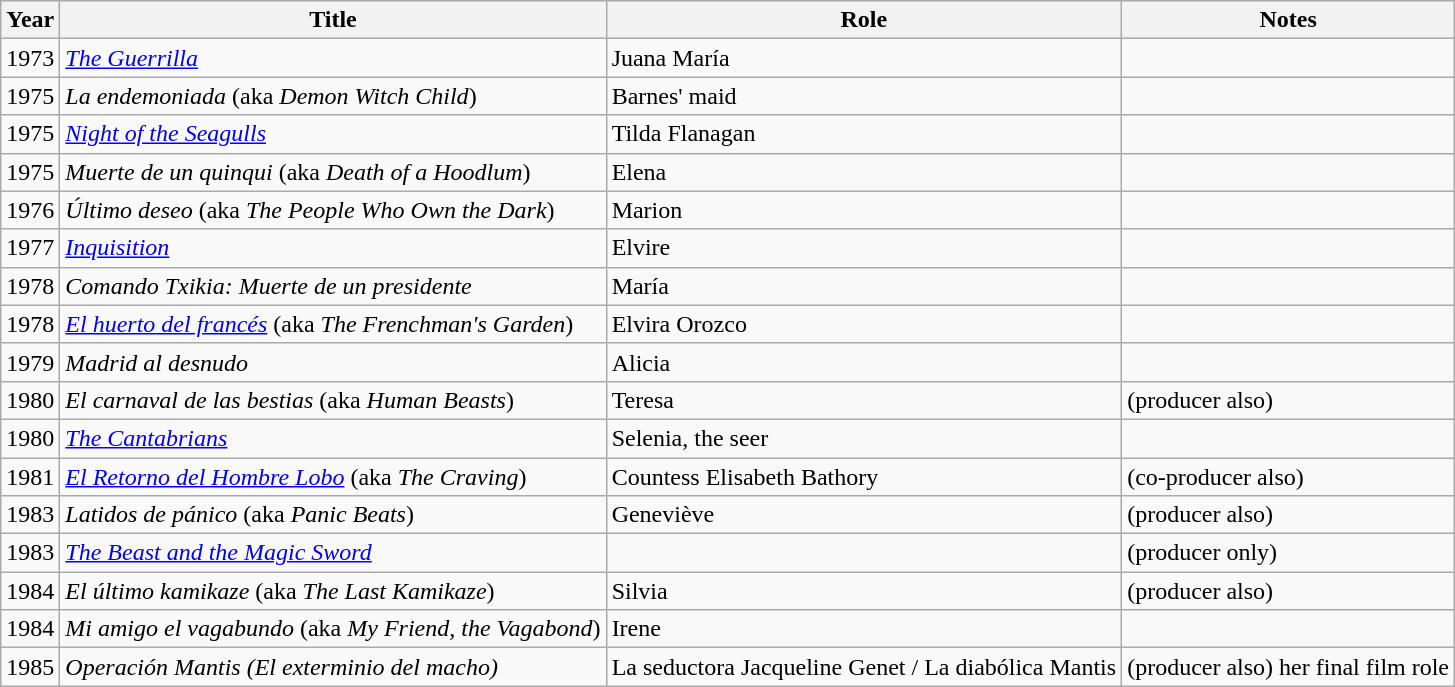<table class="wikitable">
<tr>
<th>Year</th>
<th>Title</th>
<th>Role</th>
<th>Notes</th>
</tr>
<tr>
<td>1973</td>
<td><em><a href='#'>The Guerrilla</a></em></td>
<td>Juana María</td>
<td></td>
</tr>
<tr>
<td>1975</td>
<td><em>La endemoniada</em> (aka <em>Demon Witch Child</em>)</td>
<td>Barnes' maid</td>
<td></td>
</tr>
<tr>
<td>1975</td>
<td><em><a href='#'>Night of the Seagulls</a></em></td>
<td>Tilda Flanagan</td>
<td></td>
</tr>
<tr>
<td>1975</td>
<td><em>Muerte de un quinqui</em> (aka <em>Death of a Hoodlum</em>)</td>
<td>Elena</td>
<td></td>
</tr>
<tr>
<td>1976</td>
<td><em>Último deseo</em> (aka <em>The People Who Own the Dark</em>)</td>
<td>Marion</td>
<td></td>
</tr>
<tr>
<td>1977</td>
<td><em><a href='#'>Inquisition</a></em></td>
<td>Elvire</td>
<td></td>
</tr>
<tr>
<td>1978</td>
<td><em>Comando Txikia: Muerte de un presidente</em></td>
<td>María</td>
<td></td>
</tr>
<tr>
<td>1978</td>
<td><em><a href='#'>El huerto del francés</a></em> (aka <em>The Frenchman's Garden</em>)</td>
<td>Elvira Orozco</td>
<td></td>
</tr>
<tr>
<td>1979</td>
<td><em>Madrid al desnudo</em></td>
<td>Alicia</td>
<td></td>
</tr>
<tr>
<td>1980</td>
<td><em>El carnaval de las bestias</em> (aka <em>Human Beasts</em>)</td>
<td>Teresa</td>
<td>(producer also)</td>
</tr>
<tr>
<td>1980</td>
<td><em><a href='#'>The Cantabrians</a></em></td>
<td>Selenia, the seer</td>
<td></td>
</tr>
<tr>
<td>1981</td>
<td><em><a href='#'>El Retorno del Hombre Lobo</a></em> (aka <em>The Craving</em>)</td>
<td>Countess Elisabeth Bathory</td>
<td>(co-producer also)</td>
</tr>
<tr>
<td>1983</td>
<td><em>Latidos de pánico</em> (aka <em>Panic Beats</em>)</td>
<td>Geneviève</td>
<td>(producer also)</td>
</tr>
<tr>
<td>1983</td>
<td><em><a href='#'>The Beast and the Magic Sword</a></em></td>
<td></td>
<td>(producer only)</td>
</tr>
<tr>
<td>1984</td>
<td><em>El último kamikaze</em> (aka <em>The Last Kamikaze</em>)</td>
<td>Silvia</td>
<td>(producer also)</td>
</tr>
<tr>
<td>1984</td>
<td><em>Mi amigo el vagabundo</em> (aka <em>My Friend, the Vagabond</em>)</td>
<td>Irene</td>
<td></td>
</tr>
<tr>
<td>1985</td>
<td><em>Operación Mantis (El exterminio del macho)</em></td>
<td>La seductora Jacqueline Genet / La diabólica Mantis</td>
<td>(producer also) her final film role</td>
</tr>
</table>
